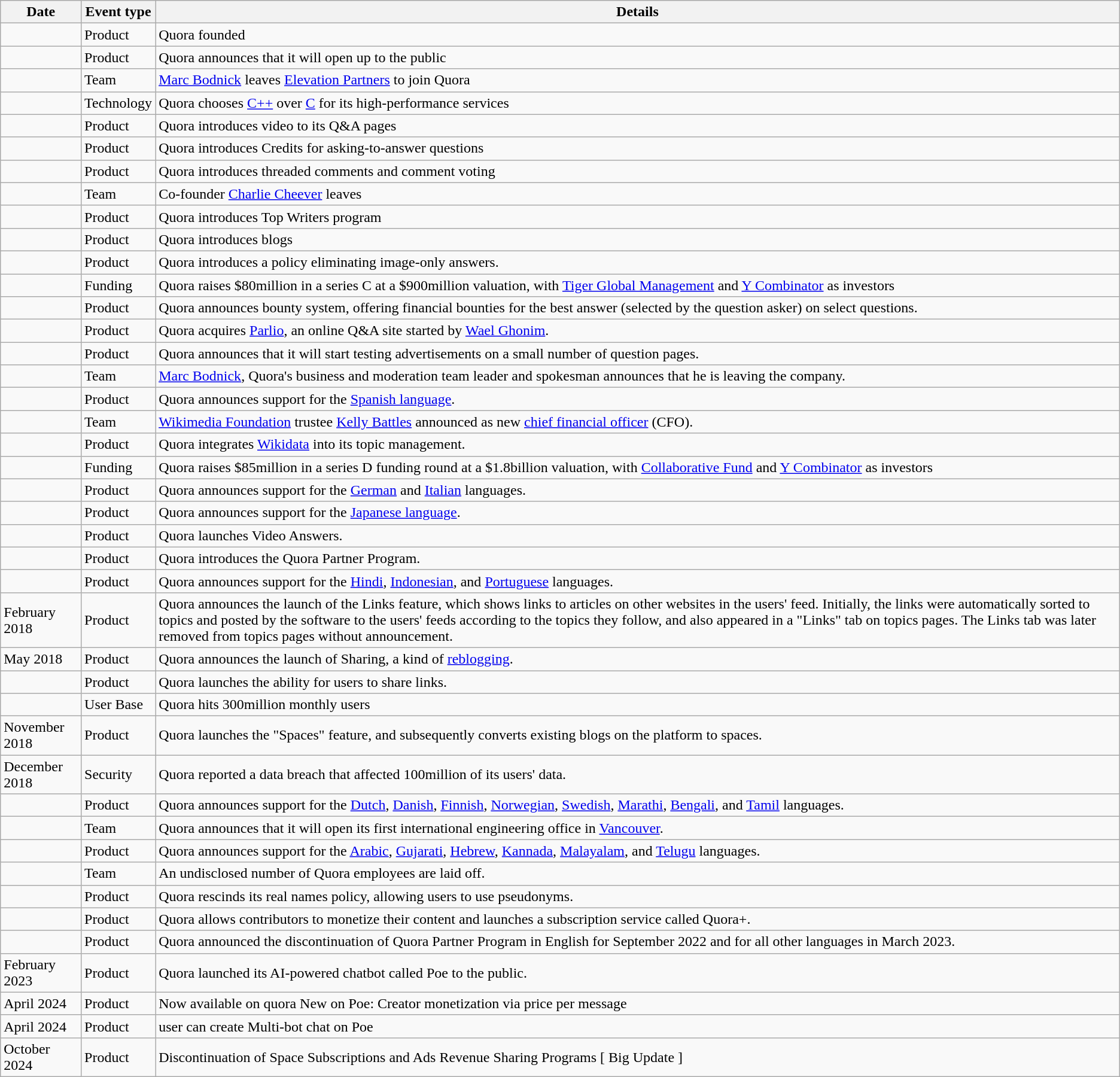<table class="wikitable sortable">
<tr>
<th>Date</th>
<th>Event type</th>
<th>Details</th>
</tr>
<tr>
<td></td>
<td>Product</td>
<td>Quora founded</td>
</tr>
<tr>
<td></td>
<td>Product</td>
<td>Quora announces that it will open up to the public</td>
</tr>
<tr>
<td></td>
<td>Team</td>
<td><a href='#'>Marc Bodnick</a> leaves <a href='#'>Elevation Partners</a> to join Quora</td>
</tr>
<tr>
<td></td>
<td>Technology</td>
<td>Quora chooses <a href='#'>C++</a> over <a href='#'>C</a> for its high-performance services</td>
</tr>
<tr>
<td></td>
<td>Product</td>
<td>Quora introduces video to its Q&A pages</td>
</tr>
<tr>
<td></td>
<td>Product</td>
<td>Quora introduces Credits for asking-to-answer questions</td>
</tr>
<tr>
<td></td>
<td>Product</td>
<td>Quora introduces threaded comments and comment voting</td>
</tr>
<tr>
<td></td>
<td>Team</td>
<td>Co-founder <a href='#'>Charlie Cheever</a> leaves</td>
</tr>
<tr>
<td></td>
<td>Product</td>
<td>Quora introduces Top Writers program</td>
</tr>
<tr>
<td></td>
<td>Product</td>
<td>Quora introduces blogs</td>
</tr>
<tr>
<td></td>
<td>Product</td>
<td>Quora introduces a policy eliminating image-only answers.</td>
</tr>
<tr>
<td></td>
<td>Funding</td>
<td>Quora raises $80million in a series C at a $900million valuation, with <a href='#'>Tiger Global Management</a> and <a href='#'>Y Combinator</a> as investors</td>
</tr>
<tr>
<td></td>
<td>Product</td>
<td>Quora announces bounty system, offering financial bounties for the best answer (selected by the question asker) on select questions.</td>
</tr>
<tr>
<td></td>
<td>Product</td>
<td>Quora acquires <a href='#'>Parlio</a>, an online Q&A site started by <a href='#'>Wael Ghonim</a>.</td>
</tr>
<tr>
<td></td>
<td>Product</td>
<td>Quora announces that it will start testing advertisements on a small number of question pages.</td>
</tr>
<tr>
<td></td>
<td>Team</td>
<td><a href='#'>Marc Bodnick</a>, Quora's business and moderation team leader and spokesman announces that he is leaving the company.</td>
</tr>
<tr>
<td></td>
<td>Product</td>
<td>Quora announces support for the <a href='#'>Spanish language</a>.</td>
</tr>
<tr>
<td></td>
<td>Team</td>
<td><a href='#'>Wikimedia Foundation</a> trustee <a href='#'>Kelly Battles</a> announced as new <a href='#'>chief financial officer</a> (CFO).</td>
</tr>
<tr>
<td></td>
<td>Product</td>
<td>Quora integrates <a href='#'>Wikidata</a> into its topic management.</td>
</tr>
<tr>
<td></td>
<td>Funding</td>
<td>Quora raises $85million in a series D funding round at a $1.8billion valuation, with <a href='#'>Collaborative Fund</a> and <a href='#'>Y Combinator</a> as investors</td>
</tr>
<tr>
<td></td>
<td>Product</td>
<td>Quora announces support for the <a href='#'>German</a> and <a href='#'>Italian</a> languages.</td>
</tr>
<tr>
<td></td>
<td>Product</td>
<td>Quora announces support for the <a href='#'>Japanese language</a>.</td>
</tr>
<tr>
<td></td>
<td>Product</td>
<td>Quora launches Video Answers.</td>
</tr>
<tr>
<td></td>
<td>Product</td>
<td>Quora introduces the Quora Partner Program.</td>
</tr>
<tr>
<td></td>
<td>Product</td>
<td>Quora announces support for the <a href='#'>Hindi</a>, <a href='#'>Indonesian</a>, and <a href='#'>Portuguese</a> languages.</td>
</tr>
<tr>
<td>February 2018</td>
<td>Product</td>
<td>Quora announces the launch of the Links feature, which shows links to articles on other websites in the users' feed. Initially, the links were automatically sorted to topics and posted by the software to the users' feeds according to the topics they follow, and also appeared in a "Links" tab on topics pages. The Links tab was later removed from topics pages without announcement.</td>
</tr>
<tr>
<td>May 2018</td>
<td>Product</td>
<td>Quora announces the launch of Sharing, a kind of <a href='#'>reblogging</a>.</td>
</tr>
<tr>
<td></td>
<td>Product</td>
<td>Quora launches the ability for users to share links.</td>
</tr>
<tr>
<td></td>
<td>User Base</td>
<td>Quora hits 300million monthly users</td>
</tr>
<tr>
<td>November 2018</td>
<td>Product</td>
<td>Quora launches the "Spaces" feature, and subsequently converts existing blogs on the platform to spaces.</td>
</tr>
<tr>
<td>December 2018</td>
<td>Security</td>
<td>Quora reported a data breach that affected 100million of its users' data.</td>
</tr>
<tr>
<td></td>
<td>Product</td>
<td>Quora announces support for the <a href='#'>Dutch</a>, <a href='#'>Danish</a>, <a href='#'>Finnish</a>, <a href='#'>Norwegian</a>, <a href='#'>Swedish</a>, <a href='#'>Marathi</a>, <a href='#'>Bengali</a>, and <a href='#'>Tamil</a> languages.</td>
</tr>
<tr>
<td></td>
<td>Team</td>
<td>Quora announces that it will open its first international engineering office in <a href='#'>Vancouver</a>.</td>
</tr>
<tr>
<td></td>
<td>Product</td>
<td>Quora announces support for the <a href='#'>Arabic</a>, <a href='#'>Gujarati</a>, <a href='#'>Hebrew</a>, <a href='#'>Kannada</a>, <a href='#'>Malayalam</a>, and <a href='#'>Telugu</a> languages.</td>
</tr>
<tr>
<td></td>
<td>Team</td>
<td>An undisclosed number of Quora employees are laid off.</td>
</tr>
<tr>
<td></td>
<td>Product</td>
<td>Quora rescinds its real names policy, allowing users to use pseudonyms.</td>
</tr>
<tr>
<td></td>
<td>Product</td>
<td>Quora allows contributors to monetize their content and launches a subscription service called Quora+.</td>
</tr>
<tr>
<td></td>
<td>Product</td>
<td>Quora announced the discontinuation of Quora Partner Program in English for September 2022 and for all other languages in March 2023.</td>
</tr>
<tr>
<td>February 2023</td>
<td>Product</td>
<td>Quora launched its AI-powered chatbot called Poe to the public.</td>
</tr>
<tr>
<td>April 2024</td>
<td>Product</td>
<td>Now available on quora New on Poe: Creator monetization via price per message</td>
</tr>
<tr>
<td>April 2024</td>
<td>Product</td>
<td>user can create Multi-bot chat on Poe</td>
</tr>
<tr>
<td>October 2024</td>
<td>Product</td>
<td>Discontinuation of Space Subscriptions and Ads Revenue Sharing Programs [ Big Update ]</td>
</tr>
</table>
